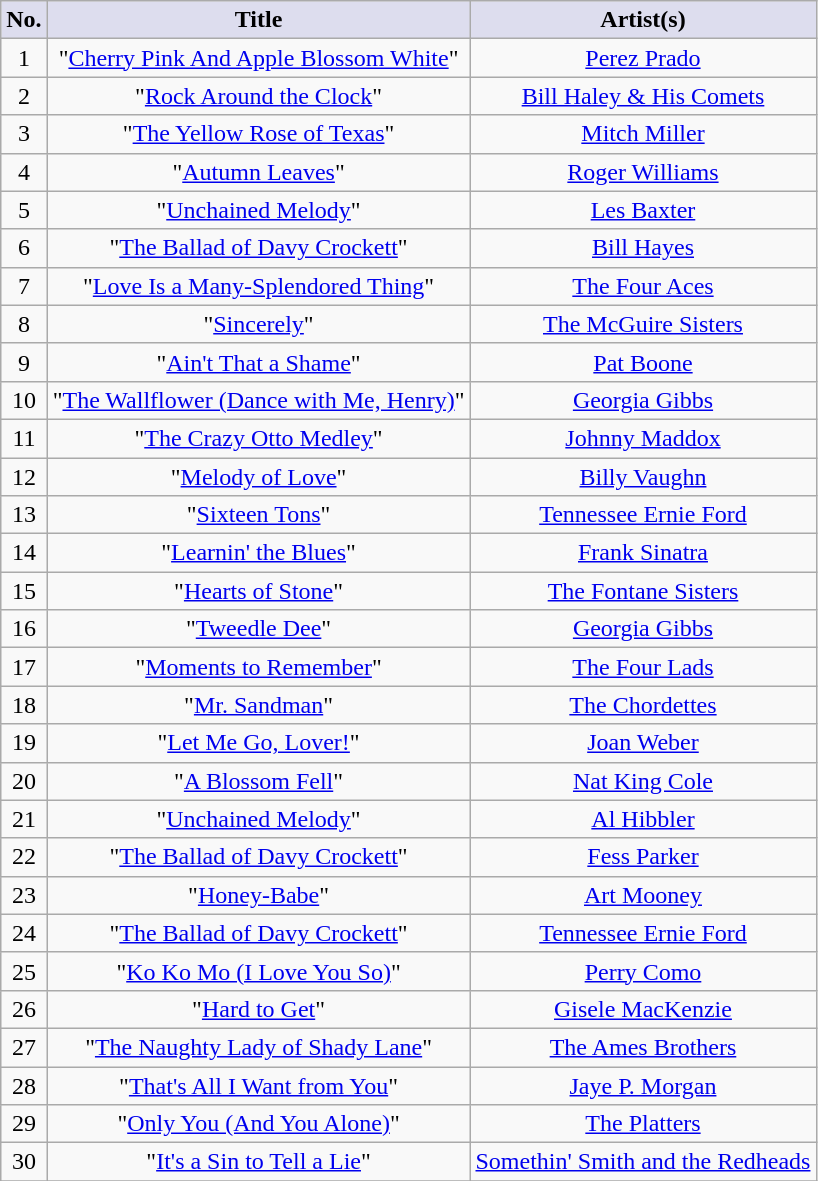<table class="wikitable sortable" style="text-align: center">
<tr>
<th scope="col" style="background:#dde;">No.</th>
<th scope="col" style="background:#dde;">Title</th>
<th scope="col" style="background:#dde;">Artist(s)</th>
</tr>
<tr>
<td>1</td>
<td>"<a href='#'>Cherry Pink And Apple Blossom White</a>"</td>
<td><a href='#'>Perez Prado</a></td>
</tr>
<tr>
<td>2</td>
<td>"<a href='#'>Rock Around the Clock</a>"</td>
<td><a href='#'>Bill Haley & His Comets</a></td>
</tr>
<tr>
<td>3</td>
<td>"<a href='#'>The Yellow Rose of Texas</a>"</td>
<td><a href='#'>Mitch Miller</a></td>
</tr>
<tr>
<td>4</td>
<td>"<a href='#'>Autumn Leaves</a>"</td>
<td><a href='#'>Roger Williams</a></td>
</tr>
<tr>
<td>5</td>
<td>"<a href='#'>Unchained Melody</a>"</td>
<td><a href='#'>Les Baxter</a></td>
</tr>
<tr>
<td>6</td>
<td>"<a href='#'>The Ballad of Davy Crockett</a>"</td>
<td><a href='#'>Bill Hayes</a></td>
</tr>
<tr>
<td>7</td>
<td>"<a href='#'>Love Is a Many-Splendored Thing</a>"</td>
<td><a href='#'>The Four Aces</a></td>
</tr>
<tr>
<td>8</td>
<td>"<a href='#'>Sincerely</a>"</td>
<td><a href='#'>The McGuire Sisters</a></td>
</tr>
<tr>
<td>9</td>
<td>"<a href='#'>Ain't That a Shame</a>"</td>
<td><a href='#'>Pat Boone</a></td>
</tr>
<tr>
<td>10</td>
<td>"<a href='#'>The Wallflower (Dance with Me, Henry)</a>"</td>
<td><a href='#'>Georgia Gibbs</a></td>
</tr>
<tr>
<td>11</td>
<td>"<a href='#'>The Crazy Otto Medley</a>"</td>
<td><a href='#'>Johnny Maddox</a></td>
</tr>
<tr>
<td>12</td>
<td>"<a href='#'>Melody of Love</a>"</td>
<td><a href='#'>Billy Vaughn</a></td>
</tr>
<tr>
<td>13</td>
<td>"<a href='#'>Sixteen Tons</a>"</td>
<td><a href='#'>Tennessee Ernie Ford</a></td>
</tr>
<tr>
<td>14</td>
<td>"<a href='#'>Learnin' the Blues</a>"</td>
<td><a href='#'>Frank Sinatra</a></td>
</tr>
<tr>
<td>15</td>
<td>"<a href='#'>Hearts of Stone</a>"</td>
<td><a href='#'>The Fontane Sisters</a></td>
</tr>
<tr>
<td>16</td>
<td>"<a href='#'>Tweedle Dee</a>"</td>
<td><a href='#'>Georgia Gibbs</a></td>
</tr>
<tr>
<td>17</td>
<td>"<a href='#'>Moments to Remember</a>"</td>
<td><a href='#'>The Four Lads</a></td>
</tr>
<tr>
<td>18</td>
<td>"<a href='#'>Mr. Sandman</a>"</td>
<td><a href='#'>The Chordettes</a></td>
</tr>
<tr>
<td>19</td>
<td>"<a href='#'>Let Me Go, Lover!</a>"</td>
<td><a href='#'>Joan Weber</a></td>
</tr>
<tr>
<td>20</td>
<td>"<a href='#'>A Blossom Fell</a>"</td>
<td><a href='#'>Nat King Cole</a></td>
</tr>
<tr>
<td>21</td>
<td>"<a href='#'>Unchained Melody</a>"</td>
<td><a href='#'>Al Hibbler</a></td>
</tr>
<tr>
<td>22</td>
<td>"<a href='#'>The Ballad of Davy Crockett</a>"</td>
<td><a href='#'>Fess Parker</a></td>
</tr>
<tr>
<td>23</td>
<td>"<a href='#'>Honey-Babe</a>"</td>
<td><a href='#'>Art Mooney</a></td>
</tr>
<tr>
<td>24</td>
<td>"<a href='#'>The Ballad of Davy Crockett</a>"</td>
<td><a href='#'>Tennessee Ernie Ford</a></td>
</tr>
<tr>
<td>25</td>
<td>"<a href='#'>Ko Ko Mo (I Love You So)</a>"</td>
<td><a href='#'>Perry Como</a></td>
</tr>
<tr>
<td>26</td>
<td>"<a href='#'>Hard to Get</a>"</td>
<td><a href='#'>Gisele MacKenzie</a></td>
</tr>
<tr>
<td>27</td>
<td>"<a href='#'>The Naughty Lady of Shady Lane</a>"</td>
<td><a href='#'>The Ames Brothers</a></td>
</tr>
<tr>
<td>28</td>
<td>"<a href='#'>That's All I Want from You</a>"</td>
<td><a href='#'>Jaye P. Morgan</a></td>
</tr>
<tr>
<td>29</td>
<td>"<a href='#'>Only You (And You Alone)</a>"</td>
<td><a href='#'>The Platters</a></td>
</tr>
<tr>
<td>30</td>
<td>"<a href='#'>It's a Sin to Tell a Lie</a>"</td>
<td><a href='#'>Somethin' Smith and the Redheads</a></td>
</tr>
<tr>
</tr>
</table>
